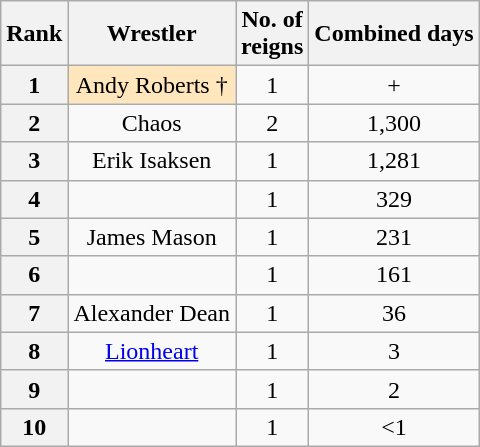<table class="wikitable sortable" style="text-align: center">
<tr>
<th>Rank</th>
<th>Wrestler</th>
<th>No. of<br>reigns</th>
<th>Combined days</th>
</tr>
<tr>
<th>1</th>
<td style="background:#ffe6bd;">Andy Roberts †</td>
<td>1</td>
<td>+</td>
</tr>
<tr>
<th>2</th>
<td>Chaos</td>
<td>2</td>
<td>1,300</td>
</tr>
<tr>
<th>3</th>
<td>Erik Isaksen</td>
<td>1</td>
<td>1,281</td>
</tr>
<tr>
<th>4</th>
<td></td>
<td>1</td>
<td>329</td>
</tr>
<tr>
<th>5</th>
<td>James Mason</td>
<td>1</td>
<td>231</td>
</tr>
<tr>
<th>6</th>
<td></td>
<td>1</td>
<td>161</td>
</tr>
<tr>
<th>7</th>
<td>Alexander Dean</td>
<td>1</td>
<td>36</td>
</tr>
<tr>
<th>8</th>
<td><a href='#'>Lionheart</a></td>
<td>1</td>
<td>3</td>
</tr>
<tr>
<th>9</th>
<td></td>
<td>1</td>
<td>2</td>
</tr>
<tr>
<th>10</th>
<td></td>
<td>1</td>
<td><1</td>
</tr>
</table>
